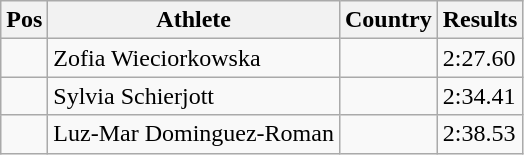<table class="wikitable">
<tr>
<th>Pos</th>
<th>Athlete</th>
<th>Country</th>
<th>Results</th>
</tr>
<tr>
<td align="center"></td>
<td>Zofia Wieciorkowska</td>
<td></td>
<td>2:27.60</td>
</tr>
<tr>
<td align="center"></td>
<td>Sylvia Schierjott</td>
<td></td>
<td>2:34.41</td>
</tr>
<tr>
<td align="center"></td>
<td>Luz-Mar Dominguez-Roman</td>
<td></td>
<td>2:38.53</td>
</tr>
</table>
